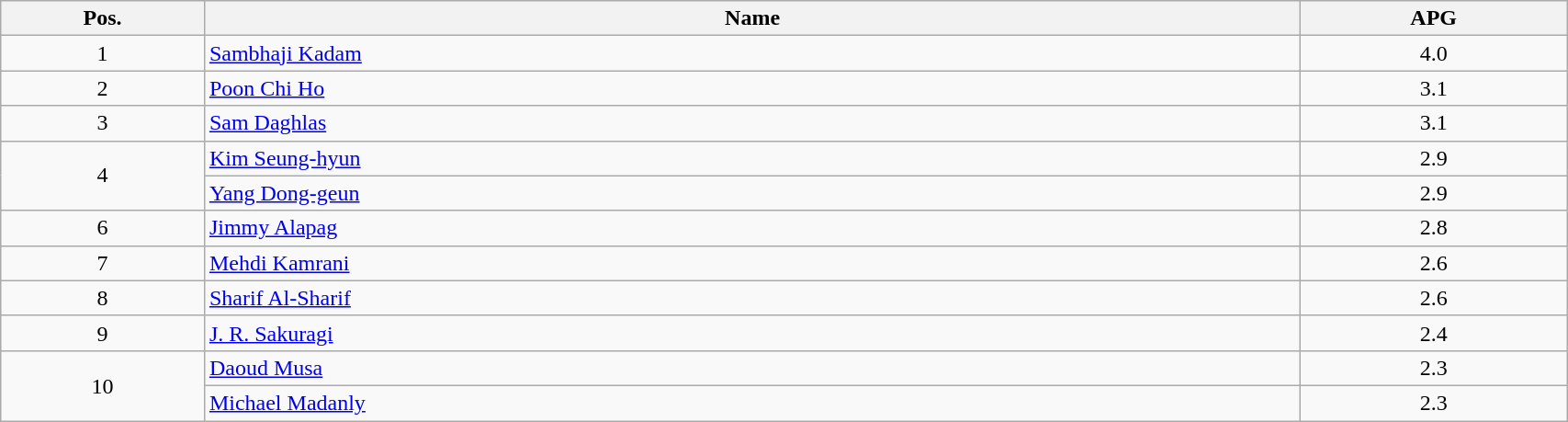<table class=wikitable width="90%">
<tr>
<th width="13%">Pos.</th>
<th width="70%">Name</th>
<th width="17%">APG</th>
</tr>
<tr>
<td align=center>1</td>
<td> <a href='#'>Sambhaji Kadam</a></td>
<td align=center>4.0</td>
</tr>
<tr>
<td align=center>2</td>
<td> <a href='#'>Poon Chi Ho</a></td>
<td align=center>3.1</td>
</tr>
<tr>
<td align=center>3</td>
<td> <a href='#'>Sam Daghlas</a></td>
<td align=center>3.1</td>
</tr>
<tr>
<td align=center rowspan=2>4</td>
<td> <a href='#'>Kim Seung-hyun</a></td>
<td align=center>2.9</td>
</tr>
<tr>
<td> <a href='#'>Yang Dong-geun</a></td>
<td align=center>2.9</td>
</tr>
<tr>
<td align=center>6</td>
<td> <a href='#'>Jimmy Alapag</a></td>
<td align=center>2.8</td>
</tr>
<tr>
<td align=center>7</td>
<td> <a href='#'>Mehdi Kamrani</a></td>
<td align=center>2.6</td>
</tr>
<tr>
<td align=center>8</td>
<td> <a href='#'>Sharif Al-Sharif</a></td>
<td align=center>2.6</td>
</tr>
<tr>
<td align=center>9</td>
<td> <a href='#'>J. R. Sakuragi</a></td>
<td align=center>2.4</td>
</tr>
<tr>
<td align=center rowspan=2>10</td>
<td> <a href='#'>Daoud Musa</a></td>
<td align=center>2.3</td>
</tr>
<tr>
<td> <a href='#'>Michael Madanly</a></td>
<td align=center>2.3</td>
</tr>
</table>
